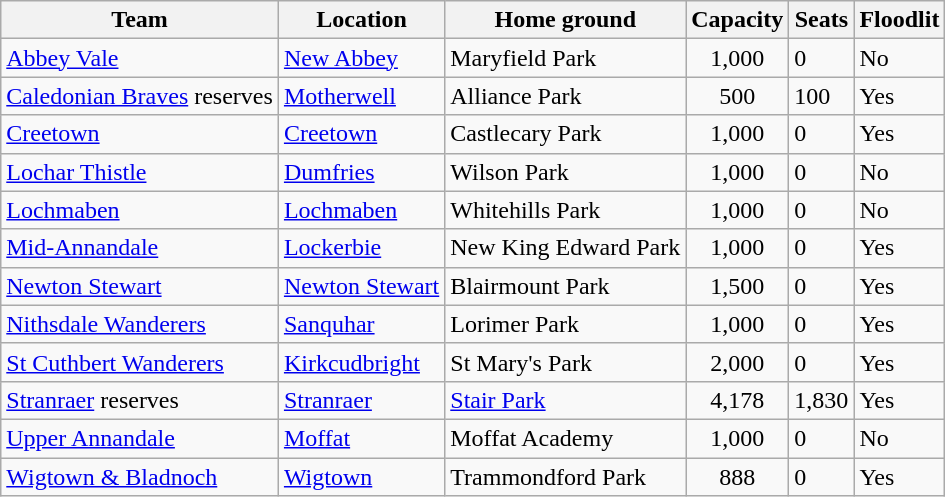<table class="wikitable sortable">
<tr>
<th>Team</th>
<th>Location</th>
<th>Home ground</th>
<th>Capacity</th>
<th>Seats</th>
<th>Floodlit</th>
</tr>
<tr>
<td><a href='#'>Abbey Vale</a></td>
<td><a href='#'>New Abbey</a></td>
<td>Maryfield Park</td>
<td align=center>1,000</td>
<td>0</td>
<td>No</td>
</tr>
<tr>
<td><a href='#'>Caledonian Braves</a> reserves</td>
<td><a href='#'>Motherwell</a></td>
<td>Alliance Park</td>
<td align=center>500</td>
<td>100</td>
<td>Yes</td>
</tr>
<tr>
<td><a href='#'>Creetown</a></td>
<td><a href='#'>Creetown</a></td>
<td>Castlecary Park</td>
<td align=center>1,000</td>
<td>0</td>
<td>Yes</td>
</tr>
<tr>
<td><a href='#'>Lochar Thistle</a></td>
<td><a href='#'>Dumfries</a></td>
<td>Wilson Park</td>
<td align=center>1,000</td>
<td>0</td>
<td>No</td>
</tr>
<tr>
<td><a href='#'>Lochmaben</a></td>
<td><a href='#'>Lochmaben</a></td>
<td>Whitehills Park</td>
<td align=center>1,000</td>
<td>0</td>
<td>No</td>
</tr>
<tr>
<td><a href='#'>Mid-Annandale</a></td>
<td><a href='#'>Lockerbie</a></td>
<td>New King Edward Park</td>
<td align=center>1,000</td>
<td>0</td>
<td>Yes</td>
</tr>
<tr>
<td><a href='#'>Newton Stewart</a> </td>
<td><a href='#'>Newton Stewart</a></td>
<td>Blairmount Park</td>
<td align=center>1,500</td>
<td>0</td>
<td>Yes</td>
</tr>
<tr>
<td><a href='#'>Nithsdale Wanderers</a></td>
<td><a href='#'>Sanquhar</a></td>
<td>Lorimer Park</td>
<td align=center>1,000</td>
<td>0</td>
<td>Yes</td>
</tr>
<tr>
<td><a href='#'>St Cuthbert Wanderers</a> </td>
<td><a href='#'>Kirkcudbright</a></td>
<td>St Mary's Park</td>
<td align=center>2,000</td>
<td>0</td>
<td>Yes</td>
</tr>
<tr>
<td><a href='#'>Stranraer</a> reserves</td>
<td><a href='#'>Stranraer</a></td>
<td><a href='#'>Stair Park</a></td>
<td align=center>4,178</td>
<td>1,830</td>
<td>Yes</td>
</tr>
<tr>
<td><a href='#'>Upper Annandale</a></td>
<td><a href='#'>Moffat</a></td>
<td>Moffat Academy</td>
<td align=center>1,000</td>
<td>0</td>
<td>No</td>
</tr>
<tr>
<td><a href='#'>Wigtown & Bladnoch</a> </td>
<td><a href='#'>Wigtown</a></td>
<td>Trammondford Park</td>
<td align=center>888</td>
<td>0</td>
<td>Yes</td>
</tr>
</table>
